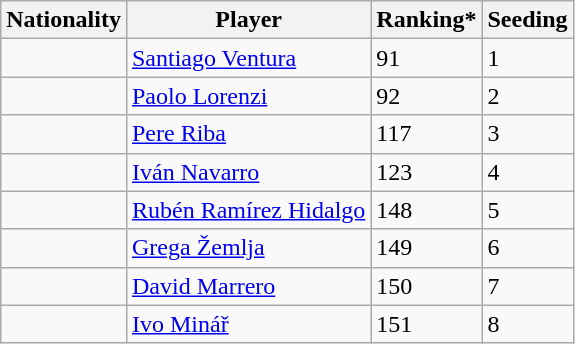<table class="wikitable" border="1">
<tr>
<th>Nationality</th>
<th>Player</th>
<th>Ranking*</th>
<th>Seeding</th>
</tr>
<tr>
<td></td>
<td><a href='#'>Santiago Ventura</a></td>
<td>91</td>
<td>1</td>
</tr>
<tr>
<td></td>
<td><a href='#'>Paolo Lorenzi</a></td>
<td>92</td>
<td>2</td>
</tr>
<tr>
<td></td>
<td><a href='#'>Pere Riba</a></td>
<td>117</td>
<td>3</td>
</tr>
<tr>
<td></td>
<td><a href='#'>Iván Navarro</a></td>
<td>123</td>
<td>4</td>
</tr>
<tr>
<td></td>
<td><a href='#'>Rubén Ramírez Hidalgo</a></td>
<td>148</td>
<td>5</td>
</tr>
<tr>
<td></td>
<td><a href='#'>Grega Žemlja</a></td>
<td>149</td>
<td>6</td>
</tr>
<tr>
<td></td>
<td><a href='#'>David Marrero</a></td>
<td>150</td>
<td>7</td>
</tr>
<tr>
<td></td>
<td><a href='#'>Ivo Minář</a></td>
<td>151</td>
<td>8</td>
</tr>
</table>
